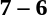<table style="text-align:center">
<tr>
<th width=200></th>
<th width=100></th>
<th width=200></th>
</tr>
<tr>
<td align=right></td>
<td><strong>7 – 6</strong></td>
<td align=left></td>
</tr>
</table>
